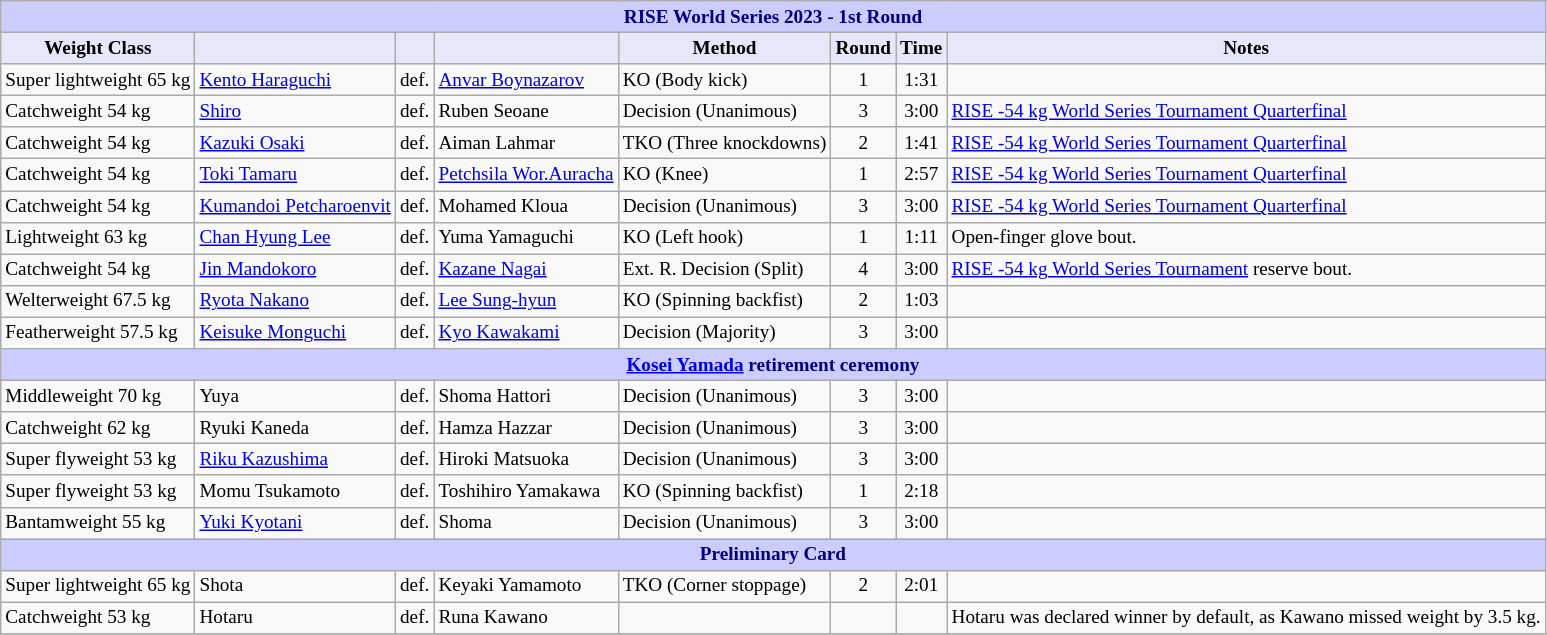<table class="wikitable" style="font-size: 80%;">
<tr>
<th colspan="8" style="background-color: #ccf; color: #000080; text-align: center;"><strong>RISE World Series 2023 - 1st Round</strong></th>
</tr>
<tr>
<th colspan="1" style="background-color: #E6E8FA; color: #000000; text-align: center;">Weight Class</th>
<th colspan="1" style="background-color: #E6E8FA; color: #000000; text-align: center;"></th>
<th colspan="1" style="background-color: #E6E8FA; color: #000000; text-align: center;"></th>
<th colspan="1" style="background-color: #E6E8FA; color: #000000; text-align: center;"></th>
<th colspan="1" style="background-color: #E6E8FA; color: #000000; text-align: center;">Method</th>
<th colspan="1" style="background-color: #E6E8FA; color: #000000; text-align: center;">Round</th>
<th colspan="1" style="background-color: #E6E8FA; color: #000000; text-align: center;">Time</th>
<th colspan="1" style="background-color: #E6E8FA; color: #000000; text-align: center;">Notes</th>
</tr>
<tr>
<td>Super lightweight 65 kg</td>
<td> <a href='#'>Kento Haraguchi</a></td>
<td align="center">def.</td>
<td> <a href='#'>Anvar Boynazarov</a></td>
<td>KO (Body kick)</td>
<td align="center">1</td>
<td align="center">1:31</td>
<td></td>
</tr>
<tr>
<td>Catchweight 54 kg</td>
<td> <a href='#'>Shiro</a></td>
<td align="center">def.</td>
<td> Ruben Seoane</td>
<td>Decision (Unanimous)</td>
<td align="center">3</td>
<td align="center">3:00</td>
<td><a href='#'>RISE -54 kg World Series Tournament Quarterfinal</a></td>
</tr>
<tr>
<td>Catchweight 54 kg</td>
<td> <a href='#'>Kazuki Osaki</a></td>
<td align="center">def.</td>
<td> Aiman Lahmar</td>
<td>TKO (Three knockdowns)</td>
<td align="center">2</td>
<td align="center">1:41</td>
<td><a href='#'>RISE -54 kg World Series Tournament Quarterfinal</a></td>
</tr>
<tr>
<td>Catchweight 54 kg</td>
<td> <a href='#'>Toki Tamaru</a></td>
<td align="center">def.</td>
<td> <a href='#'>Petchsila Wor.Auracha</a></td>
<td>KO (Knee)</td>
<td align="center">1</td>
<td align="center">2:57</td>
<td><a href='#'>RISE -54 kg World Series Tournament Quarterfinal</a></td>
</tr>
<tr>
<td>Catchweight 54 kg</td>
<td> <a href='#'>Kumandoi Petcharoenvit</a></td>
<td align="center">def.</td>
<td> Mohamed Kloua</td>
<td>Decision (Unanimous)</td>
<td align="center">3</td>
<td align="center">3:00</td>
<td><a href='#'>RISE -54 kg World Series Tournament Quarterfinal</a></td>
</tr>
<tr>
<td>Lightweight 63 kg</td>
<td> <a href='#'>Chan Hyung Lee</a></td>
<td align="center">def.</td>
<td> Yuma Yamaguchi</td>
<td>KO (Left hook)</td>
<td align="center">1</td>
<td align="center">1:11</td>
<td>Open-finger glove bout.</td>
</tr>
<tr>
<td>Catchweight 54 kg</td>
<td> <a href='#'>Jin Mandokoro</a></td>
<td align="center">def.</td>
<td> <a href='#'>Kazane Nagai</a></td>
<td>Ext. R. Decision (Split)</td>
<td align="center">4</td>
<td align="center">3:00</td>
<td><a href='#'>RISE -54 kg World Series Tournament</a> reserve bout.</td>
</tr>
<tr>
<td>Welterweight 67.5 kg</td>
<td> <a href='#'>Ryota Nakano</a></td>
<td align="center">def.</td>
<td> <a href='#'>Lee Sung-hyun</a></td>
<td>KO (Spinning backfist)</td>
<td align="center">2</td>
<td align="center">1:03</td>
<td></td>
</tr>
<tr>
<td>Featherweight 57.5 kg</td>
<td> <a href='#'>Keisuke Monguchi</a></td>
<td align="center">def.</td>
<td> <a href='#'>Kyo Kawakami</a></td>
<td>Decision (Majority)</td>
<td align="center">3</td>
<td align="center">3:00</td>
<td></td>
</tr>
<tr>
<th colspan="8" style="background-color: #ccf; color: #000080; text-align: center;"><strong><a href='#'>Kosei Yamada</a> retirement ceremony</strong></th>
</tr>
<tr>
<td>Middleweight 70 kg</td>
<td> Yuya</td>
<td align="center">def.</td>
<td> Shoma Hattori</td>
<td>Decision (Unanimous)</td>
<td align="center">3</td>
<td align="center">3:00</td>
<td></td>
</tr>
<tr>
<td>Catchweight 62 kg</td>
<td> Ryuki Kaneda</td>
<td align="center">def.</td>
<td> Hamza Hazzar</td>
<td>Decision (Unanimous)</td>
<td align="center">3</td>
<td align="center">3:00</td>
<td></td>
</tr>
<tr>
<td>Super flyweight 53 kg</td>
<td> <a href='#'>Riku Kazushima</a></td>
<td align="center">def.</td>
<td> Hiroki Matsuoka</td>
<td>Decision (Unanimous)</td>
<td align="center">3</td>
<td align="center">3:00</td>
<td></td>
</tr>
<tr>
<td>Super flyweight 53 kg</td>
<td> Momu Tsukamoto</td>
<td align="center">def.</td>
<td> Toshihiro Yamakawa</td>
<td>KO (Spinning backfist)</td>
<td align="center">1</td>
<td align="center">2:18</td>
<td></td>
</tr>
<tr>
<td>Bantamweight 55 kg</td>
<td> <a href='#'>Yuki Kyotani</a></td>
<td align="center">def.</td>
<td> Shoma</td>
<td>Decision (Unanimous)</td>
<td align="center">3</td>
<td align="center">3:00</td>
<td></td>
</tr>
<tr>
<th colspan="8" style="background-color: #ccf; color: #000080; text-align: center;"><strong>Preliminary Card</strong></th>
</tr>
<tr>
<td>Super lightweight 65 kg</td>
<td> Shota</td>
<td align="center">def.</td>
<td> Keyaki Yamamoto</td>
<td>TKO (Corner stoppage)</td>
<td align="center">2</td>
<td align="center">2:01</td>
<td></td>
</tr>
<tr>
<td>Catchweight 53 kg</td>
<td> Hotaru</td>
<td align="center">def.</td>
<td> Runa Kawano</td>
<td></td>
<td align="center"></td>
<td align="center"></td>
<td>Hotaru was declared winner by default, as Kawano missed weight by 3.5 kg.</td>
</tr>
<tr>
</tr>
</table>
